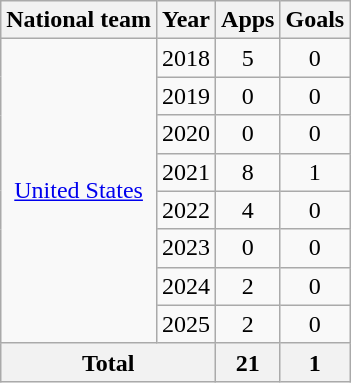<table class="wikitable" style="text-align:center">
<tr>
<th>National team</th>
<th>Year</th>
<th>Apps</th>
<th>Goals</th>
</tr>
<tr>
<td rowspan="8"><a href='#'>United States</a></td>
<td>2018</td>
<td>5</td>
<td>0</td>
</tr>
<tr>
<td>2019</td>
<td>0</td>
<td>0</td>
</tr>
<tr>
<td>2020</td>
<td>0</td>
<td>0</td>
</tr>
<tr>
<td>2021</td>
<td>8</td>
<td>1</td>
</tr>
<tr>
<td>2022</td>
<td>4</td>
<td>0</td>
</tr>
<tr>
<td>2023</td>
<td>0</td>
<td>0</td>
</tr>
<tr>
<td>2024</td>
<td>2</td>
<td>0</td>
</tr>
<tr>
<td>2025</td>
<td>2</td>
<td>0</td>
</tr>
<tr>
<th colspan="2">Total</th>
<th>21</th>
<th>1</th>
</tr>
</table>
